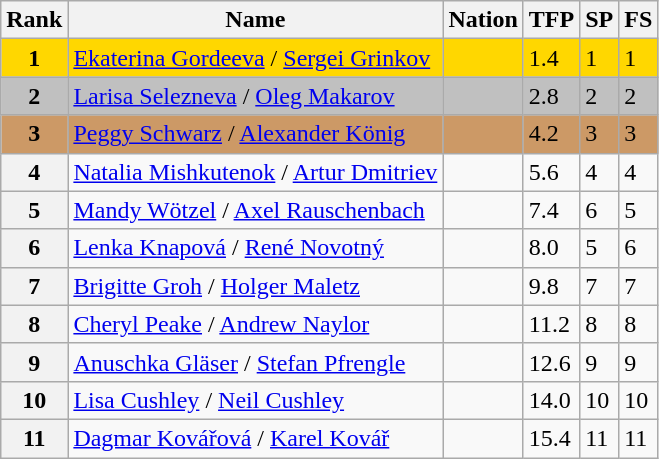<table class="wikitable">
<tr>
<th>Rank</th>
<th>Name</th>
<th>Nation</th>
<th>TFP</th>
<th>SP</th>
<th>FS</th>
</tr>
<tr bgcolor="gold">
<td align="center"><strong>1</strong></td>
<td><a href='#'>Ekaterina Gordeeva</a> / <a href='#'>Sergei Grinkov</a></td>
<td></td>
<td>1.4</td>
<td>1</td>
<td>1</td>
</tr>
<tr bgcolor="silver">
<td align="center"><strong>2</strong></td>
<td><a href='#'>Larisa Selezneva</a> / <a href='#'>Oleg Makarov</a></td>
<td></td>
<td>2.8</td>
<td>2</td>
<td>2</td>
</tr>
<tr bgcolor="cc9966">
<td align="center"><strong>3</strong></td>
<td><a href='#'>Peggy Schwarz</a> / <a href='#'>Alexander König</a></td>
<td></td>
<td>4.2</td>
<td>3</td>
<td>3</td>
</tr>
<tr>
<th>4</th>
<td><a href='#'>Natalia Mishkutenok</a> / <a href='#'>Artur Dmitriev</a></td>
<td></td>
<td>5.6</td>
<td>4</td>
<td>4</td>
</tr>
<tr>
<th>5</th>
<td><a href='#'>Mandy Wötzel</a> / <a href='#'>Axel Rauschenbach</a></td>
<td></td>
<td>7.4</td>
<td>6</td>
<td>5</td>
</tr>
<tr>
<th>6</th>
<td><a href='#'>Lenka Knapová</a> / <a href='#'>René Novotný</a></td>
<td></td>
<td>8.0</td>
<td>5</td>
<td>6</td>
</tr>
<tr>
<th>7</th>
<td><a href='#'>Brigitte Groh</a> / <a href='#'>Holger Maletz</a></td>
<td></td>
<td>9.8</td>
<td>7</td>
<td>7</td>
</tr>
<tr>
<th>8</th>
<td><a href='#'>Cheryl Peake</a> / <a href='#'>Andrew Naylor</a></td>
<td></td>
<td>11.2</td>
<td>8</td>
<td>8</td>
</tr>
<tr>
<th>9</th>
<td><a href='#'>Anuschka Gläser</a> / <a href='#'>Stefan Pfrengle</a></td>
<td></td>
<td>12.6</td>
<td>9</td>
<td>9</td>
</tr>
<tr>
<th>10</th>
<td><a href='#'>Lisa Cushley</a> / <a href='#'>Neil Cushley</a></td>
<td></td>
<td>14.0</td>
<td>10</td>
<td>10</td>
</tr>
<tr>
<th>11</th>
<td><a href='#'>Dagmar Kovářová</a> / <a href='#'>Karel Kovář</a></td>
<td></td>
<td>15.4</td>
<td>11</td>
<td>11</td>
</tr>
</table>
